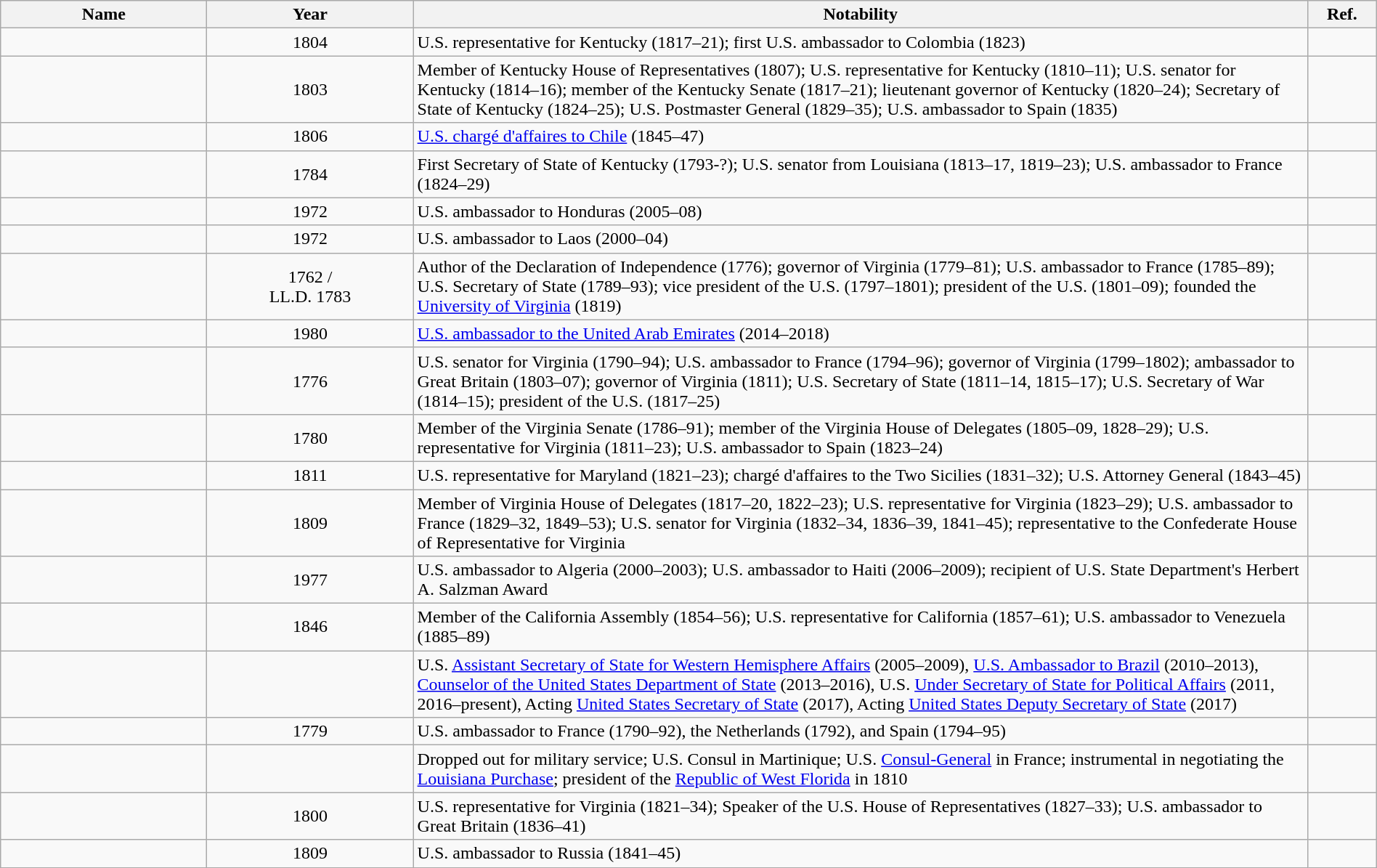<table class="wikitable sortable" style="width:100%">
<tr>
<th width="15%">Name</th>
<th width="15%">Year</th>
<th width="65%" class="unsortable">Notability</th>
<th width="5%" class="unsortable">Ref.</th>
</tr>
<tr>
<td></td>
<td align="center">1804</td>
<td>U.S. representative for Kentucky (1817–21); first U.S. ambassador to Colombia (1823)</td>
<td align="center"></td>
</tr>
<tr>
<td></td>
<td align="center">1803</td>
<td>Member of Kentucky House of Representatives (1807); U.S. representative for Kentucky (1810–11); U.S. senator for Kentucky (1814–16); member of the Kentucky Senate (1817–21); lieutenant governor of Kentucky (1820–24); Secretary of State of Kentucky (1824–25); U.S. Postmaster General (1829–35); U.S. ambassador to Spain (1835)</td>
<td align="center"></td>
</tr>
<tr>
<td></td>
<td align="center">1806</td>
<td><a href='#'>U.S. chargé d'affaires to Chile</a> (1845–47)</td>
<td align="center"></td>
</tr>
<tr>
<td></td>
<td align="center">1784</td>
<td>First Secretary of State of Kentucky (1793-?); U.S. senator from Louisiana (1813–17, 1819–23); U.S. ambassador to France (1824–29)</td>
<td align="center"></td>
</tr>
<tr>
<td></td>
<td align="center">1972</td>
<td>U.S. ambassador to Honduras (2005–08)</td>
<td align="center"></td>
</tr>
<tr>
<td></td>
<td align="center">1972</td>
<td>U.S. ambassador to Laos (2000–04)</td>
<td align="center"></td>
</tr>
<tr>
<td></td>
<td align="center">1762 /<br> LL.D. 1783</td>
<td>Author of the Declaration of Independence (1776); governor of Virginia (1779–81); U.S. ambassador to France (1785–89); U.S. Secretary of State (1789–93); vice president of the U.S. (1797–1801); president of the U.S. (1801–09); founded the <a href='#'>University of Virginia</a> (1819)</td>
<td align="center"></td>
</tr>
<tr>
<td></td>
<td align="center">1980</td>
<td><a href='#'>U.S. ambassador to the United Arab Emirates</a> (2014–2018)</td>
<td align="center"></td>
</tr>
<tr>
<td></td>
<td align="center">1776</td>
<td>U.S. senator for Virginia (1790–94); U.S. ambassador to France (1794–96); governor of Virginia (1799–1802); ambassador to Great Britain (1803–07); governor of Virginia (1811); U.S. Secretary of State (1811–14, 1815–17); U.S. Secretary of War (1814–15); president of the U.S. (1817–25)</td>
<td align="center"></td>
</tr>
<tr>
<td></td>
<td align="center">1780</td>
<td>Member of the Virginia Senate (1786–91); member of the Virginia House of Delegates (1805–09, 1828–29); U.S. representative for Virginia (1811–23); U.S. ambassador to Spain (1823–24)</td>
<td align="center"></td>
</tr>
<tr>
<td></td>
<td align="center">1811</td>
<td>U.S. representative for Maryland (1821–23); chargé d'affaires to the Two Sicilies (1831–32); U.S. Attorney General (1843–45)</td>
<td align="center"></td>
</tr>
<tr>
<td></td>
<td align="center">1809</td>
<td>Member of Virginia House of Delegates (1817–20, 1822–23); U.S. representative for Virginia (1823–29); U.S. ambassador to France (1829–32, 1849–53); U.S. senator for Virginia (1832–34, 1836–39, 1841–45); representative to the Confederate House of Representative for Virginia</td>
<td align="center"></td>
</tr>
<tr>
<td></td>
<td align="center">1977</td>
<td>U.S. ambassador to Algeria (2000–2003); U.S. ambassador to Haiti (2006–2009); recipient of U.S. State Department's Herbert A. Salzman Award</td>
<td align="center"></td>
</tr>
<tr>
<td></td>
<td align="center">1846</td>
<td>Member of the California Assembly (1854–56); U.S. representative for California (1857–61); U.S. ambassador to Venezuela (1885–89)</td>
<td align="center"></td>
</tr>
<tr>
<td></td>
<td align="center"></td>
<td>U.S. <a href='#'>Assistant Secretary of State for Western Hemisphere Affairs</a> (2005–2009), <a href='#'>U.S. Ambassador to Brazil</a> (2010–2013), <a href='#'>Counselor of the United States Department of State</a> (2013–2016), U.S. <a href='#'>Under Secretary of State for Political Affairs</a> (2011, 2016–present), Acting <a href='#'>United States Secretary of State</a> (2017), Acting <a href='#'>United States Deputy Secretary of State</a> (2017)</td>
<td align="center"></td>
</tr>
<tr>
<td></td>
<td align="center">1779</td>
<td>U.S. ambassador to France (1790–92), the Netherlands (1792), and Spain (1794–95)</td>
<td align="center"></td>
</tr>
<tr>
<td></td>
<td align="center"></td>
<td>Dropped out for military service; U.S. Consul in Martinique; U.S. <a href='#'>Consul-General</a> in France; instrumental in negotiating the <a href='#'>Louisiana Purchase</a>; president of the <a href='#'>Republic of West Florida</a> in 1810</td>
<td align="center"></td>
</tr>
<tr>
<td></td>
<td align="center">1800</td>
<td>U.S. representative for Virginia (1821–34); Speaker of the U.S. House of Representatives (1827–33); U.S. ambassador to Great Britain (1836–41)</td>
<td align="center"></td>
</tr>
<tr>
<td></td>
<td align="center">1809</td>
<td>U.S. ambassador to Russia (1841–45)</td>
<td align="center"></td>
</tr>
</table>
